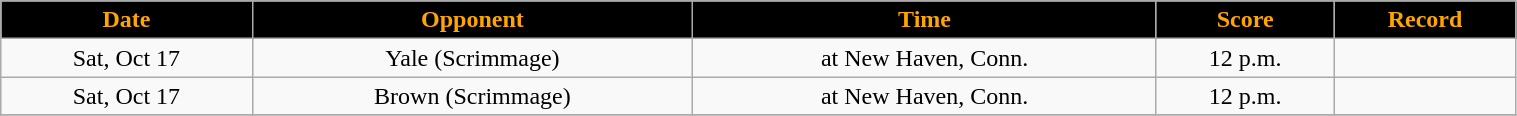<table class="wikitable" width="80%">
<tr align="center"  style="background:black;color:orange;">
<td><strong>Date</strong></td>
<td><strong>Opponent</strong></td>
<td><strong>Time</strong></td>
<td><strong>Score</strong></td>
<td><strong>Record</strong></td>
</tr>
<tr align="center" bgcolor="">
<td>Sat, Oct 17</td>
<td>Yale (Scrimmage)</td>
<td>at New Haven, Conn.</td>
<td>12 p.m.</td>
<td></td>
</tr>
<tr align="center" bgcolor="">
<td>Sat, Oct 17</td>
<td>Brown (Scrimmage)</td>
<td>at New Haven, Conn.</td>
<td>12 p.m.</td>
<td></td>
</tr>
<tr align="center" bgcolor="">
</tr>
</table>
